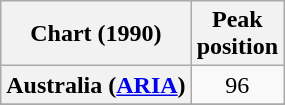<table class="wikitable sortable plainrowheaders" style="text-align:center">
<tr>
<th>Chart (1990)</th>
<th>Peak<br>position</th>
</tr>
<tr>
<th scope="row">Australia (<a href='#'>ARIA</a>)</th>
<td>96</td>
</tr>
<tr>
</tr>
<tr>
</tr>
<tr>
</tr>
<tr>
</tr>
</table>
